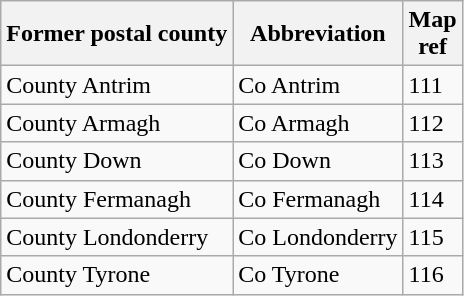<table class="wikitable">
<tr>
<th scope="col">Former postal county</th>
<th scope="col">Abbreviation</th>
<th scope="col">Map<br>ref</th>
</tr>
<tr>
<td>County Antrim</td>
<td>Co Antrim</td>
<td>111</td>
</tr>
<tr>
<td>County Armagh</td>
<td>Co Armagh</td>
<td>112</td>
</tr>
<tr>
<td>County Down</td>
<td>Co Down</td>
<td>113</td>
</tr>
<tr>
<td>County Fermanagh</td>
<td>Co Fermanagh</td>
<td>114</td>
</tr>
<tr>
<td>County Londonderry</td>
<td>Co Londonderry</td>
<td>115</td>
</tr>
<tr>
<td>County Tyrone</td>
<td>Co Tyrone</td>
<td>116</td>
</tr>
</table>
